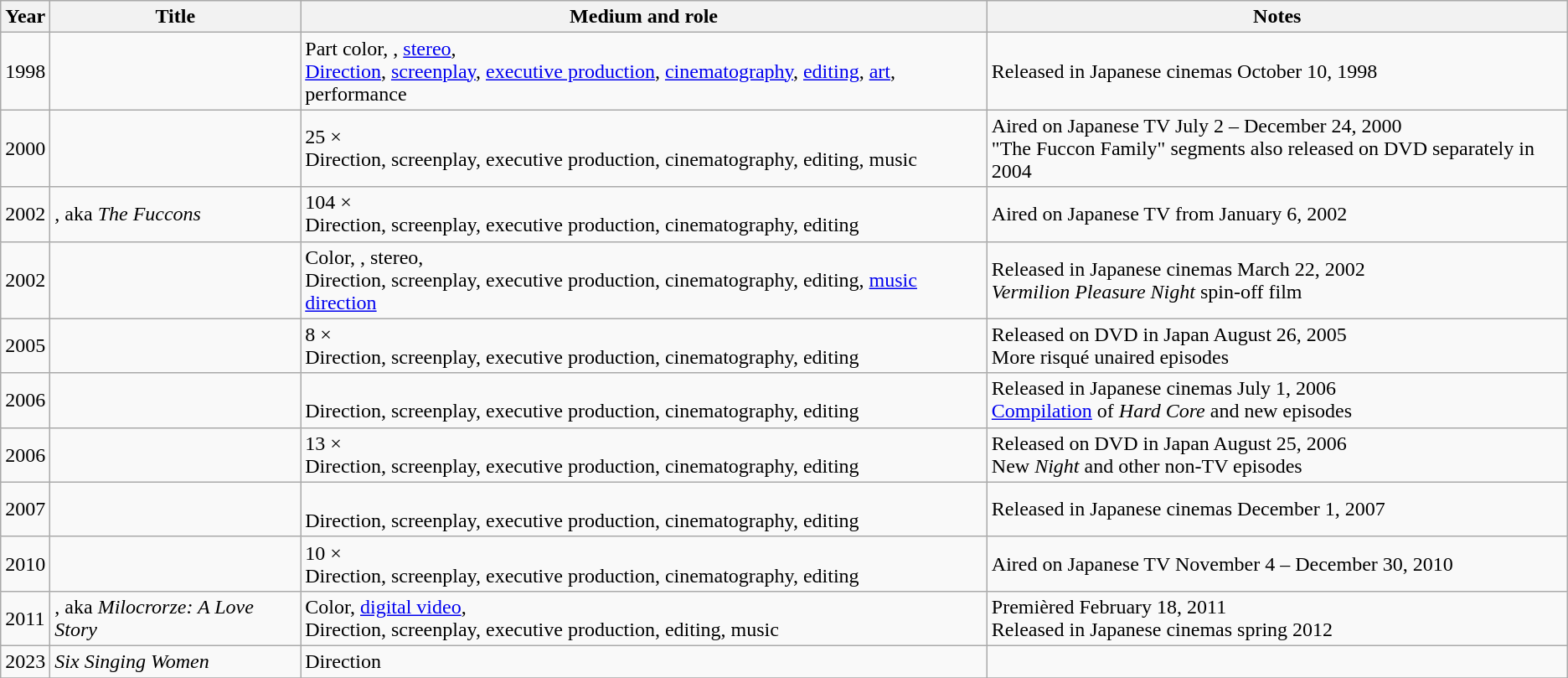<table class="wikitable">
<tr>
<th>Year</th>
<th>Title</th>
<th>Medium and role</th>
<th>Notes</th>
</tr>
<tr>
<td>1998</td>
<td></td>
<td>Part color, <a href='#'></a>, <a href='#'>stereo</a>, <br><a href='#'>Direction</a>, <a href='#'>screenplay</a>, <a href='#'>executive production</a>, <a href='#'>cinematography</a>, <a href='#'>editing</a>, <a href='#'>art</a>, performance</td>
<td>Released in Japanese cinemas October 10, 1998</td>
</tr>
<tr>
<td>2000</td>
<td></td>
<td>25 × <br>Direction, screenplay, executive production, cinematography, editing, music</td>
<td>Aired on Japanese TV July 2 – December 24, 2000<br>"The Fuccon Family" segments also released on DVD separately in 2004</td>
</tr>
<tr>
<td>2002</td>
<td>, aka <em>The Fuccons</em></td>
<td>104 × <br>Direction, screenplay, executive production, cinematography, editing</td>
<td>Aired on Japanese TV from January 6, 2002</td>
</tr>
<tr>
<td>2002</td>
<td></td>
<td>Color, <a href='#'></a>, stereo, <br>Direction, screenplay, executive production, cinematography, editing, <a href='#'>music direction</a></td>
<td>Released in Japanese cinemas March 22, 2002<br><em>Vermilion Pleasure Night</em> spin-off film</td>
</tr>
<tr>
<td>2005</td>
<td></td>
<td>8 × <br>Direction, screenplay, executive production, cinematography, editing</td>
<td>Released on DVD in Japan August 26, 2005<br>More risqué unaired episodes</td>
</tr>
<tr>
<td>2006</td>
<td></td>
<td><br>Direction, screenplay, executive production, cinematography, editing</td>
<td>Released in Japanese cinemas July 1, 2006<br><a href='#'>Compilation</a> of <em>Hard Core</em> and new episodes</td>
</tr>
<tr>
<td>2006</td>
<td></td>
<td>13 × <br>Direction, screenplay, executive production, cinematography, editing</td>
<td>Released on DVD in Japan August 25, 2006<br>New <em>Night</em> and other non-TV episodes</td>
</tr>
<tr>
<td>2007</td>
<td></td>
<td><br>Direction, screenplay, executive production, cinematography, editing</td>
<td>Released in Japanese cinemas December 1, 2007</td>
</tr>
<tr>
<td>2010</td>
<td></td>
<td>10 × <br>Direction, screenplay, executive production, cinematography, editing</td>
<td>Aired on Japanese TV November 4 – December 30, 2010</td>
</tr>
<tr>
<td>2011</td>
<td>, aka <em>Milocrorze: A Love Story</em></td>
<td>Color, <a href='#'>digital video</a>, <br>Direction, screenplay, executive production, editing, music</td>
<td>Premièred February 18, 2011<br>Released in Japanese cinemas spring 2012</td>
</tr>
<tr>
<td>2023</td>
<td><em>Six Singing Women</em></td>
<td>Direction</td>
<td></td>
</tr>
<tr>
</tr>
</table>
